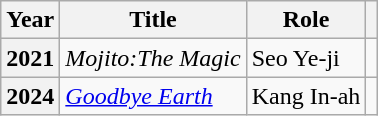<table class="wikitable  plainrowheaders">
<tr>
<th scope="col">Year</th>
<th scope="col">Title</th>
<th scope="col">Role</th>
<th scope="col" class="unsortable"></th>
</tr>
<tr>
<th scope="row">2021</th>
<td><em>Mojito:The Magic</em></td>
<td>Seo Ye-ji</td>
<td></td>
</tr>
<tr>
<th scope="row">2024</th>
<td><em><a href='#'>Goodbye Earth</a></em></td>
<td>Kang In-ah</td>
<td></td>
</tr>
</table>
